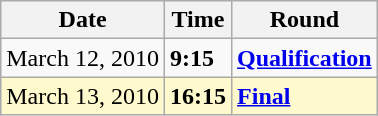<table class="wikitable">
<tr>
<th>Date</th>
<th>Time</th>
<th>Round</th>
</tr>
<tr>
<td>March 12, 2010</td>
<td><strong>9:15</strong></td>
<td><strong><a href='#'>Qualification</a></strong></td>
</tr>
<tr style=background:lemonchiffon>
<td>March 13, 2010</td>
<td><strong>16:15</strong></td>
<td><strong><a href='#'>Final</a></strong></td>
</tr>
</table>
